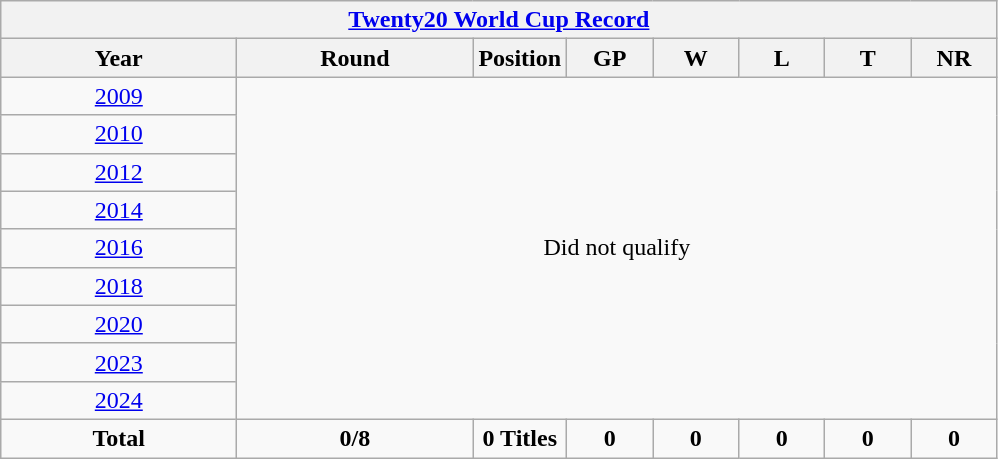<table class="wikitable" style="text-align: center; width=900px;">
<tr>
<th colspan="8"><a href='#'>Twenty20 World Cup Record</a></th>
</tr>
<tr>
<th width=150>Year</th>
<th width=150>Round</th>
<th width=50>Position</th>
<th width=50>GP</th>
<th width=50>W</th>
<th width=50>L</th>
<th width=50>T</th>
<th width=50>NR</th>
</tr>
<tr>
<td> <a href='#'>2009</a></td>
<td colspan=7  rowspan=9>Did not qualify</td>
</tr>
<tr>
<td> <a href='#'>2010</a></td>
</tr>
<tr>
<td> <a href='#'>2012</a></td>
</tr>
<tr>
<td> <a href='#'>2014</a></td>
</tr>
<tr>
<td> <a href='#'>2016</a></td>
</tr>
<tr>
<td> <a href='#'>2018</a></td>
</tr>
<tr>
<td> <a href='#'>2020</a></td>
</tr>
<tr>
<td> <a href='#'>2023</a></td>
</tr>
<tr>
<td> <a href='#'>2024</a></td>
</tr>
<tr>
<td><strong>Total</strong></td>
<td><strong>0/8</strong></td>
<td><strong>0 Titles</strong></td>
<td><strong>0</strong></td>
<td><strong>0</strong></td>
<td><strong>0</strong></td>
<td><strong>0</strong></td>
<td><strong>0</strong></td>
</tr>
</table>
